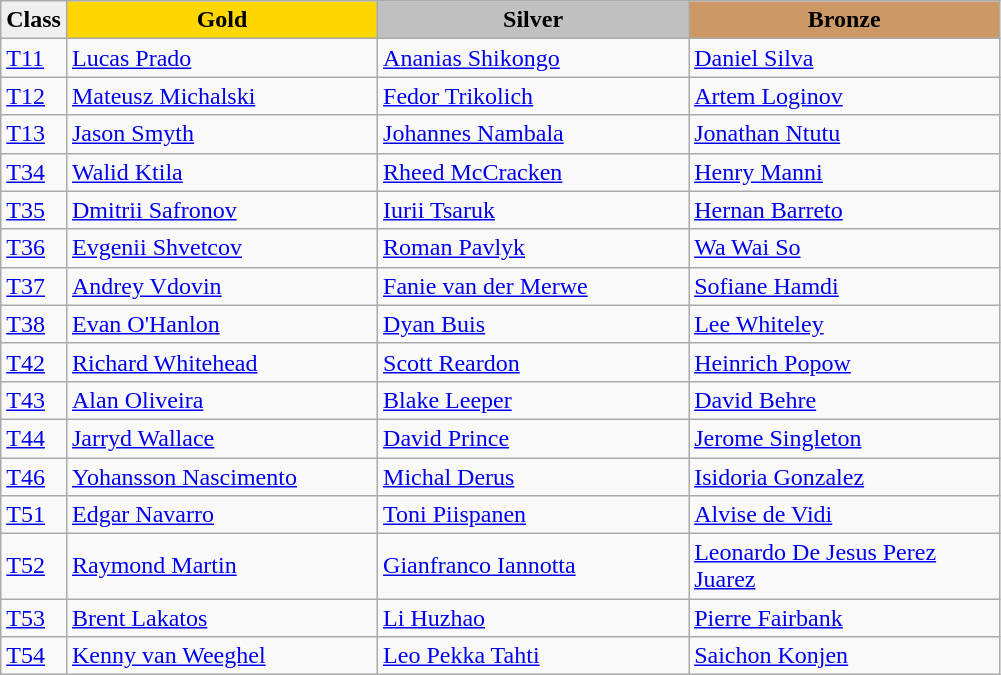<table class="wikitable" style="text-align:left">
<tr align="center">
<td bgcolor=efefef><strong>Class</strong></td>
<td width=200 bgcolor=gold><strong>Gold</strong></td>
<td width=200 bgcolor=silver><strong>Silver</strong></td>
<td width=200 bgcolor=CC9966><strong>Bronze</strong></td>
</tr>
<tr>
<td><a href='#'>T11</a></td>
<td><a href='#'>Lucas Prado</a><br></td>
<td><a href='#'>Ananias Shikongo</a><br></td>
<td><a href='#'>Daniel Silva</a><br></td>
</tr>
<tr>
<td><a href='#'>T12</a></td>
<td><a href='#'>Mateusz Michalski</a><br></td>
<td><a href='#'>Fedor Trikolich</a><br></td>
<td><a href='#'>Artem Loginov</a><br></td>
</tr>
<tr>
<td><a href='#'>T13</a></td>
<td><a href='#'>Jason Smyth</a><br></td>
<td><a href='#'>Johannes Nambala</a><br></td>
<td><a href='#'>Jonathan Ntutu</a><br></td>
</tr>
<tr>
<td><a href='#'>T34</a></td>
<td><a href='#'>Walid Ktila</a><br></td>
<td><a href='#'>Rheed McCracken</a><br></td>
<td><a href='#'>Henry Manni</a><br></td>
</tr>
<tr>
<td><a href='#'>T35</a></td>
<td><a href='#'>Dmitrii Safronov</a><br></td>
<td><a href='#'>Iurii Tsaruk</a><br></td>
<td><a href='#'>Hernan Barreto</a><br></td>
</tr>
<tr>
<td><a href='#'>T36</a></td>
<td><a href='#'>Evgenii Shvetcov</a><br></td>
<td><a href='#'>Roman Pavlyk</a><br></td>
<td><a href='#'>Wa Wai So</a><br></td>
</tr>
<tr>
<td><a href='#'>T37</a></td>
<td><a href='#'>Andrey Vdovin</a><br></td>
<td><a href='#'>Fanie van der Merwe</a><br></td>
<td><a href='#'>Sofiane Hamdi</a><br></td>
</tr>
<tr>
<td><a href='#'>T38</a></td>
<td><a href='#'>Evan O'Hanlon</a><br></td>
<td><a href='#'>Dyan Buis</a><br></td>
<td><a href='#'>Lee Whiteley</a><br></td>
</tr>
<tr>
<td><a href='#'>T42</a></td>
<td><a href='#'>Richard Whitehead</a><br></td>
<td><a href='#'>Scott Reardon</a><br></td>
<td><a href='#'>Heinrich Popow</a><br></td>
</tr>
<tr>
<td><a href='#'>T43</a></td>
<td><a href='#'>Alan Oliveira</a><br></td>
<td><a href='#'>Blake Leeper</a><br></td>
<td><a href='#'>David Behre</a><br></td>
</tr>
<tr>
<td><a href='#'>T44</a></td>
<td><a href='#'>Jarryd Wallace</a><br></td>
<td><a href='#'>David Prince</a><br></td>
<td><a href='#'>Jerome Singleton</a><br></td>
</tr>
<tr>
<td><a href='#'>T46</a></td>
<td><a href='#'>Yohansson Nascimento</a><br></td>
<td><a href='#'>Michal Derus</a><br></td>
<td><a href='#'>Isidoria Gonzalez</a><br></td>
</tr>
<tr>
<td><a href='#'>T51</a></td>
<td><a href='#'>Edgar Navarro</a><br></td>
<td><a href='#'>Toni Piispanen</a><br></td>
<td><a href='#'>Alvise de Vidi</a><br></td>
</tr>
<tr>
<td><a href='#'>T52</a></td>
<td><a href='#'>Raymond Martin</a><br></td>
<td><a href='#'>Gianfranco Iannotta</a><br></td>
<td><a href='#'>Leonardo De Jesus Perez Juarez</a><br></td>
</tr>
<tr>
<td><a href='#'>T53</a></td>
<td><a href='#'>Brent Lakatos</a><br></td>
<td><a href='#'>Li Huzhao</a><br></td>
<td><a href='#'>Pierre Fairbank</a><br></td>
</tr>
<tr>
<td><a href='#'>T54</a></td>
<td><a href='#'>Kenny van Weeghel</a><br></td>
<td><a href='#'>Leo Pekka Tahti</a><br></td>
<td><a href='#'>Saichon Konjen</a><br></td>
</tr>
</table>
